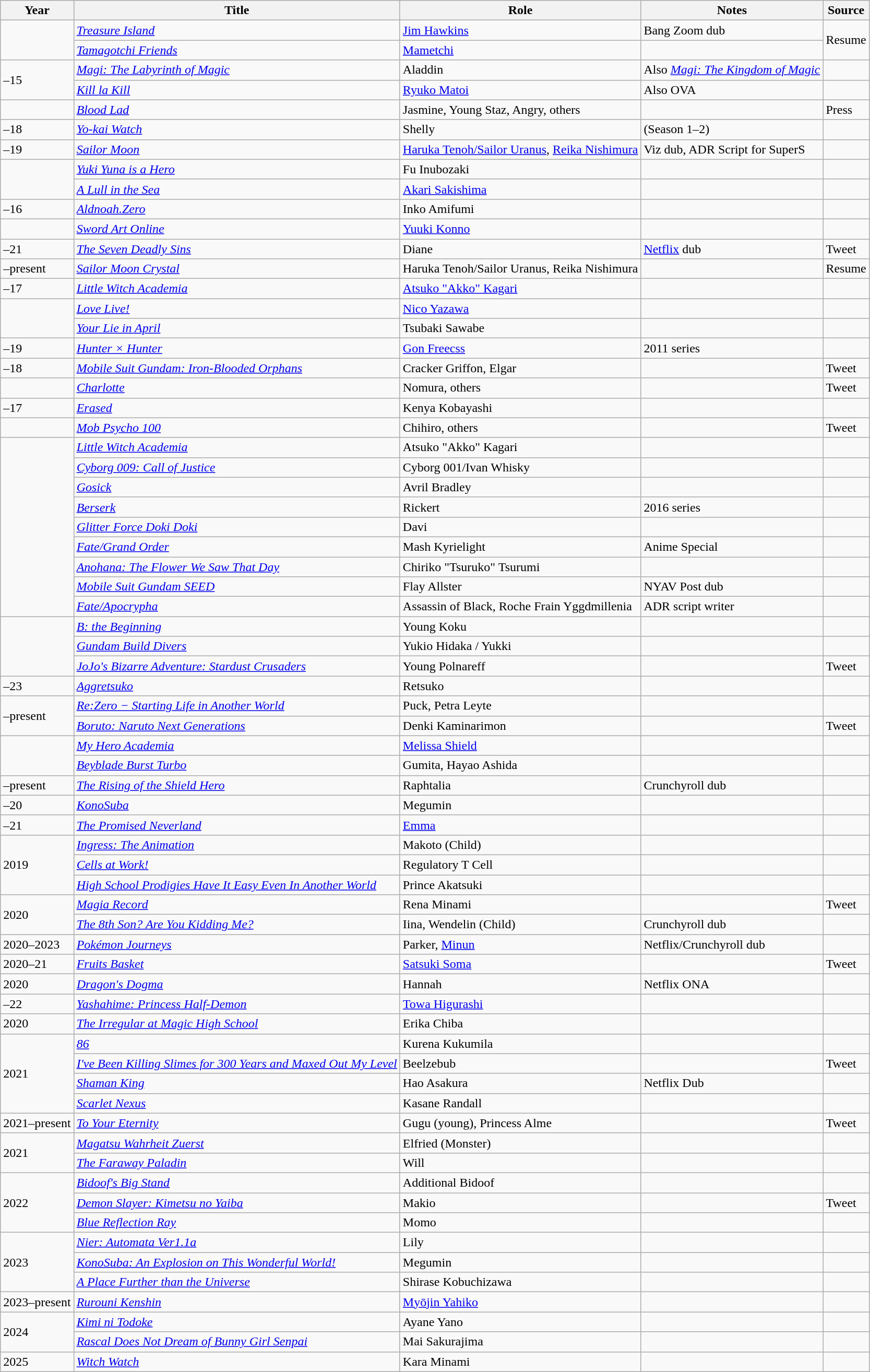<table class="wikitable sortable plainrowheaders">
<tr>
<th>Year</th>
<th>Title</th>
<th>Role</th>
<th class="unsortable">Notes</th>
<th class="unsortable">Source</th>
</tr>
<tr>
<td rowspan="2"></td>
<td><em><a href='#'>Treasure Island</a></em></td>
<td><a href='#'>Jim Hawkins</a></td>
<td>Bang Zoom dub</td>
<td rowspan="2">Resume</td>
</tr>
<tr>
<td><em><a href='#'>Tamagotchi Friends</a></em></td>
<td><a href='#'>Mametchi</a></td>
<td></td>
</tr>
<tr>
<td rowspan="2">–15</td>
<td><em><a href='#'>Magi: The Labyrinth of Magic</a></em></td>
<td>Aladdin</td>
<td>Also <em><a href='#'>Magi: The Kingdom of Magic</a></em></td>
<td></td>
</tr>
<tr>
<td><em><a href='#'>Kill la Kill</a></em></td>
<td><a href='#'>Ryuko Matoi</a></td>
<td>Also OVA</td>
<td></td>
</tr>
<tr>
<td></td>
<td><em><a href='#'>Blood Lad</a></em></td>
<td>Jasmine, Young Staz, Angry, others</td>
<td> </td>
<td>Press</td>
</tr>
<tr>
<td>–18</td>
<td><em><a href='#'>Yo-kai Watch</a></em></td>
<td>Shelly</td>
<td>(Season 1–2)</td>
<td></td>
</tr>
<tr>
<td>–19</td>
<td><em><a href='#'>Sailor Moon</a></em></td>
<td><a href='#'>Haruka Tenoh/Sailor Uranus</a>, <a href='#'>Reika Nishimura</a></td>
<td>Viz dub, ADR Script for SuperS</td>
<td></td>
</tr>
<tr>
<td rowspan="2"></td>
<td><em><a href='#'>Yuki Yuna is a Hero</a></em></td>
<td>Fu Inubozaki</td>
<td> </td>
<td></td>
</tr>
<tr>
<td><em><a href='#'>A Lull in the Sea</a></em></td>
<td><a href='#'>Akari Sakishima</a></td>
<td> </td>
<td></td>
</tr>
<tr>
<td>–16</td>
<td><em><a href='#'>Aldnoah.Zero</a></em></td>
<td>Inko Amifumi</td>
<td></td>
<td></td>
</tr>
<tr>
<td></td>
<td><em><a href='#'>Sword Art Online</a></em></td>
<td><a href='#'>Yuuki Konno</a></td>
<td> </td>
<td></td>
</tr>
<tr>
<td>–21</td>
<td><em><a href='#'>The Seven Deadly Sins</a></em></td>
<td>Diane</td>
<td><a href='#'>Netflix</a> dub</td>
<td>Tweet</td>
</tr>
<tr>
<td>–present</td>
<td><em><a href='#'>Sailor Moon Crystal</a></em></td>
<td>Haruka Tenoh/Sailor Uranus, Reika Nishimura</td>
<td> </td>
<td>Resume</td>
</tr>
<tr>
<td>–17</td>
<td><em><a href='#'>Little Witch Academia</a></em></td>
<td><a href='#'>Atsuko "Akko" Kagari</a></td>
<td> </td>
<td></td>
</tr>
<tr>
<td rowspan="2"></td>
<td><em><a href='#'>Love Live!</a></em></td>
<td><a href='#'>Nico Yazawa</a></td>
<td></td>
<td></td>
</tr>
<tr>
<td><em><a href='#'>Your Lie in April</a></em></td>
<td>Tsubaki Sawabe</td>
<td></td>
<td></td>
</tr>
<tr>
<td>–19</td>
<td><em><a href='#'>Hunter × Hunter</a></em></td>
<td><a href='#'>Gon Freecss</a></td>
<td>2011 series</td>
<td></td>
</tr>
<tr>
<td>–18</td>
<td><em><a href='#'>Mobile Suit Gundam: Iron-Blooded Orphans</a></em></td>
<td>Cracker Griffon, Elgar</td>
<td></td>
<td>Tweet</td>
</tr>
<tr>
<td></td>
<td><em><a href='#'>Charlotte</a></em></td>
<td>Nomura, others</td>
<td></td>
<td>Tweet</td>
</tr>
<tr>
<td>–17</td>
<td><em><a href='#'>Erased</a></em></td>
<td>Kenya Kobayashi</td>
<td></td>
<td></td>
</tr>
<tr>
<td></td>
<td><em><a href='#'>Mob Psycho 100</a></em></td>
<td>Chihiro, others</td>
<td></td>
<td>Tweet</td>
</tr>
<tr>
<td rowspan="9"></td>
<td><em><a href='#'>Little Witch Academia</a></em></td>
<td>Atsuko "Akko" Kagari</td>
<td></td>
<td></td>
</tr>
<tr>
<td><em><a href='#'>Cyborg 009: Call of Justice</a></em></td>
<td>Cyborg 001/Ivan Whisky</td>
<td></td>
<td></td>
</tr>
<tr>
<td><em><a href='#'>Gosick</a></em></td>
<td>Avril Bradley</td>
<td></td>
<td></td>
</tr>
<tr>
<td><em><a href='#'>Berserk</a></em></td>
<td>Rickert</td>
<td>2016 series</td>
<td></td>
</tr>
<tr>
<td><em><a href='#'>Glitter Force Doki Doki</a></em></td>
<td>Davi</td>
<td></td>
<td></td>
</tr>
<tr>
<td><em><a href='#'>Fate/Grand Order</a></em></td>
<td>Mash Kyrielight</td>
<td>Anime Special</td>
<td></td>
</tr>
<tr>
<td><em><a href='#'>Anohana: The Flower We Saw That Day</a></em></td>
<td>Chiriko "Tsuruko" Tsurumi</td>
<td></td>
<td></td>
</tr>
<tr>
<td><em><a href='#'>Mobile Suit Gundam SEED</a></em></td>
<td>Flay Allster</td>
<td>NYAV Post dub</td>
<td></td>
</tr>
<tr>
<td><em><a href='#'>Fate/Apocrypha</a></em></td>
<td>Assassin of Black, Roche Frain Yggdmillenia</td>
<td>ADR script writer</td>
<td></td>
</tr>
<tr>
<td rowspan="3"></td>
<td><em><a href='#'>B: the Beginning</a></em></td>
<td>Young Koku</td>
<td> </td>
<td></td>
</tr>
<tr>
<td><em><a href='#'>Gundam Build Divers</a></em></td>
<td>Yukio Hidaka / Yukki</td>
<td></td>
<td></td>
</tr>
<tr>
<td><em><a href='#'>JoJo's Bizarre Adventure: Stardust Crusaders</a></em></td>
<td>Young Polnareff</td>
<td></td>
<td>Tweet</td>
</tr>
<tr>
<td>–23</td>
<td><em><a href='#'>Aggretsuko</a></em></td>
<td>Retsuko</td>
<td></td>
<td></td>
</tr>
<tr>
<td rowspan="2">–present</td>
<td><em><a href='#'>Re:Zero − Starting Life in Another World</a></em></td>
<td>Puck, Petra Leyte</td>
<td></td>
<td></td>
</tr>
<tr>
<td><em><a href='#'>Boruto: Naruto Next Generations</a></em></td>
<td>Denki Kaminarimon</td>
<td></td>
<td>Tweet</td>
</tr>
<tr>
<td rowspan="2"></td>
<td><em><a href='#'>My Hero Academia</a></em></td>
<td><a href='#'>Melissa Shield</a></td>
<td></td>
<td></td>
</tr>
<tr>
<td><em><a href='#'>Beyblade Burst Turbo</a></em></td>
<td>Gumita, Hayao Ashida</td>
<td></td>
<td></td>
</tr>
<tr>
<td>–present</td>
<td><em><a href='#'>The Rising of the Shield Hero</a></em></td>
<td>Raphtalia</td>
<td>Crunchyroll dub</td>
<td></td>
</tr>
<tr>
<td>–20</td>
<td><em><a href='#'>KonoSuba</a></em></td>
<td>Megumin</td>
<td></td>
<td></td>
</tr>
<tr>
<td>–21</td>
<td><em><a href='#'>The Promised Neverland</a></em></td>
<td><a href='#'>Emma</a></td>
<td></td>
<td></td>
</tr>
<tr>
<td rowspan="3">2019</td>
<td><em><a href='#'>Ingress: The Animation</a></em></td>
<td>Makoto (Child)</td>
<td></td>
<td></td>
</tr>
<tr>
<td><em><a href='#'>Cells at Work!</a></em></td>
<td>Regulatory T Cell</td>
<td></td>
<td></td>
</tr>
<tr>
<td><em><a href='#'>High School Prodigies Have It Easy Even In Another World</a></em></td>
<td>Prince Akatsuki</td>
<td></td>
<td></td>
</tr>
<tr>
<td rowspan="2">2020</td>
<td><em><a href='#'>Magia Record</a></em></td>
<td>Rena Minami</td>
<td></td>
<td>Tweet</td>
</tr>
<tr>
<td><em><a href='#'>The 8th Son? Are You Kidding Me?</a></em></td>
<td>Iina, Wendelin (Child)</td>
<td>Crunchyroll dub</td>
<td></td>
</tr>
<tr>
<td>2020–2023</td>
<td><em><a href='#'>Pokémon Journeys</a></em></td>
<td>Parker, <a href='#'>Minun</a></td>
<td>Netflix/Crunchyroll dub</td>
<td></td>
</tr>
<tr>
<td>2020–21</td>
<td><em><a href='#'>Fruits Basket</a></em></td>
<td><a href='#'>Satsuki Soma</a></td>
<td></td>
<td>Tweet</td>
</tr>
<tr>
<td>2020</td>
<td><em><a href='#'>Dragon's Dogma</a></em></td>
<td>Hannah</td>
<td>Netflix ONA</td>
<td></td>
</tr>
<tr>
<td>–22</td>
<td><em><a href='#'>Yashahime: Princess Half-Demon</a></em></td>
<td><a href='#'>Towa Higurashi</a></td>
<td></td>
<td></td>
</tr>
<tr>
<td>2020</td>
<td><em><a href='#'>The Irregular at Magic High School</a></em></td>
<td>Erika Chiba</td>
<td></td>
<td></td>
</tr>
<tr>
<td rowspan="4">2021</td>
<td><em><a href='#'>86</a></em></td>
<td>Kurena Kukumila</td>
<td></td>
<td></td>
</tr>
<tr>
<td><em><a href='#'>I've Been Killing Slimes for 300 Years and Maxed Out My Level</a></em></td>
<td>Beelzebub</td>
<td></td>
<td>Tweet</td>
</tr>
<tr>
<td><em><a href='#'>Shaman King</a></em></td>
<td>Hao Asakura</td>
<td>Netflix Dub</td>
<td></td>
</tr>
<tr>
<td><em><a href='#'>Scarlet Nexus</a></em></td>
<td>Kasane Randall</td>
<td></td>
<td></td>
</tr>
<tr>
<td>2021–present</td>
<td><em><a href='#'>To Your Eternity</a></em></td>
<td>Gugu (young), Princess Alme</td>
<td></td>
<td>Tweet</td>
</tr>
<tr>
<td rowspan="2">2021</td>
<td><a href='#'><em>Magatsu Wahrheit Zuerst</em></a></td>
<td>Elfried (Monster)</td>
<td></td>
<td></td>
</tr>
<tr>
<td><em><a href='#'>The Faraway Paladin</a></em></td>
<td>Will</td>
<td></td>
<td></td>
</tr>
<tr>
<td rowspan="3">2022</td>
<td><em><a href='#'>Bidoof's Big Stand</a></em></td>
<td>Additional Bidoof</td>
<td></td>
<td></td>
</tr>
<tr>
<td><em><a href='#'>Demon Slayer: Kimetsu no Yaiba</a></em></td>
<td>Makio</td>
<td></td>
<td>Tweet</td>
</tr>
<tr>
<td><em><a href='#'>Blue Reflection Ray</a></em></td>
<td>Momo</td>
<td></td>
<td></td>
</tr>
<tr>
<td rowspan="3">2023</td>
<td><em><a href='#'>Nier: Automata Ver1.1a</a></em></td>
<td>Lily</td>
<td></td>
<td></td>
</tr>
<tr>
<td><em><a href='#'>KonoSuba: An Explosion on This Wonderful World!</a></em></td>
<td>Megumin</td>
<td></td>
<td></td>
</tr>
<tr>
<td><em><a href='#'>A Place Further than the Universe</a></em></td>
<td>Shirase Kobuchizawa</td>
<td></td>
<td></td>
</tr>
<tr>
<td>2023–present</td>
<td><em><a href='#'>Rurouni Kenshin</a></em></td>
<td><a href='#'>Myōjin Yahiko</a></td>
<td></td>
<td></td>
</tr>
<tr>
<td rowspan="2">2024</td>
<td><em><a href='#'>Kimi ni Todoke</a></em></td>
<td>Ayane Yano</td>
<td></td>
<td></td>
</tr>
<tr>
<td><em><a href='#'>Rascal Does Not Dream of Bunny Girl Senpai</a></em></td>
<td>Mai Sakurajima</td>
<td></td>
<td></td>
</tr>
<tr>
<td>2025</td>
<td><em><a href='#'>Witch Watch</a></em></td>
<td>Kara Minami</td>
<td></td>
<td></td>
</tr>
</table>
